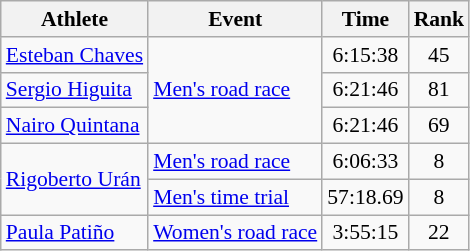<table class="wikitable" style="font-size:90%">
<tr>
<th>Athlete</th>
<th>Event</th>
<th>Time</th>
<th>Rank</th>
</tr>
<tr align=center>
<td align=left><a href='#'>Esteban Chaves</a></td>
<td align=left rowspan=3><a href='#'>Men's road race</a></td>
<td>6:15:38</td>
<td>45</td>
</tr>
<tr align=center>
<td align=left><a href='#'>Sergio Higuita</a></td>
<td>6:21:46</td>
<td>81</td>
</tr>
<tr align=center>
<td align=left><a href='#'>Nairo Quintana</a></td>
<td>6:21:46</td>
<td>69</td>
</tr>
<tr align=center>
<td align=left rowspan=2><a href='#'>Rigoberto Urán</a></td>
<td align=left><a href='#'>Men's road race</a></td>
<td>6:06:33</td>
<td>8</td>
</tr>
<tr align=center>
<td align=left><a href='#'>Men's time trial</a></td>
<td>57:18.69</td>
<td>8</td>
</tr>
<tr align=center>
<td align=left><a href='#'>Paula Patiño</a></td>
<td align=left><a href='#'>Women's road race</a></td>
<td>3:55:15</td>
<td>22</td>
</tr>
</table>
